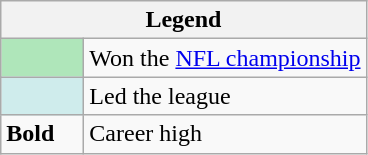<table class="wikitable mw-collapsible">
<tr>
<th colspan="2">Legend</th>
</tr>
<tr>
<td style="background:#afe6ba; width:3em;"></td>
<td>Won the <a href='#'>NFL championship</a></td>
</tr>
<tr>
<td style="background:#cfecec; width:3em;"></td>
<td>Led the league</td>
</tr>
<tr>
<td><strong>Bold</strong></td>
<td>Career high</td>
</tr>
</table>
